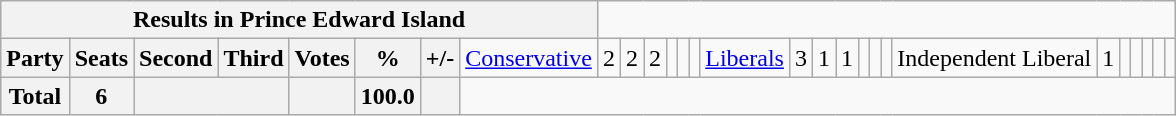<table class="wikitable">
<tr>
<th colspan=9>Results in Prince Edward Island</th>
</tr>
<tr>
<th colspan=2>Party</th>
<th>Seats</th>
<th>Second</th>
<th>Third</th>
<th>Votes</th>
<th>%</th>
<th>+/-<br></th>
<td><a href='#'>Conservative</a></td>
<td align="right">2</td>
<td align="right">2</td>
<td align="right">2</td>
<td align="right"></td>
<td align="right"></td>
<td align="right"><br></td>
<td><a href='#'>Liberals</a></td>
<td align="right">3</td>
<td align="right">1</td>
<td align="right">1</td>
<td align="right"></td>
<td align="right"></td>
<td align="right"><br></td>
<td>Independent Liberal</td>
<td align="right">1</td>
<td align="right"></td>
<td align="right"></td>
<td align="right"></td>
<td align="right"></td>
<td align="right"></td>
</tr>
<tr>
<th colspan="2">Total</th>
<th>6</th>
<th colspan="2"></th>
<th></th>
<th>100.0</th>
<th></th>
</tr>
</table>
